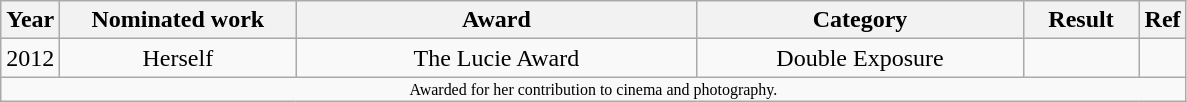<table class="wikitable" style="text-align:center;">
<tr>
<th width="30">Year</th>
<th width="150">Nominated work</th>
<th width="260">Award</th>
<th width="210">Category</th>
<th width="70">Result</th>
<th width="20">Ref</th>
</tr>
<tr>
<td>2012</td>
<td>Herself</td>
<td>The Lucie Award</td>
<td>Double Exposure</td>
<td></td>
<td></td>
</tr>
<tr>
<td colspan="6" style="font-size: 8pt" align="center" width="740">Awarded for her contribution to cinema and photography.</td>
</tr>
</table>
